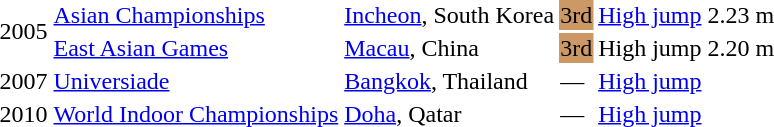<table>
<tr>
<td rowspan=2>2005</td>
<td><a href='#'>Asian Championships</a></td>
<td><a href='#'>Incheon</a>, South Korea</td>
<td bgcolor=cc9966>3rd</td>
<td><a href='#'>High jump</a></td>
<td>2.23 m</td>
</tr>
<tr>
<td><a href='#'>East Asian Games</a></td>
<td><a href='#'>Macau</a>, China</td>
<td bgcolor=cc9966>3rd</td>
<td>High jump</td>
<td>2.20 m</td>
</tr>
<tr>
<td>2007</td>
<td><a href='#'>Universiade</a></td>
<td><a href='#'>Bangkok</a>, Thailand</td>
<td>—</td>
<td><a href='#'>High jump</a></td>
<td></td>
</tr>
<tr>
<td>2010</td>
<td><a href='#'>World Indoor Championships</a></td>
<td><a href='#'>Doha</a>, Qatar</td>
<td>—</td>
<td><a href='#'>High jump</a></td>
<td></td>
</tr>
</table>
